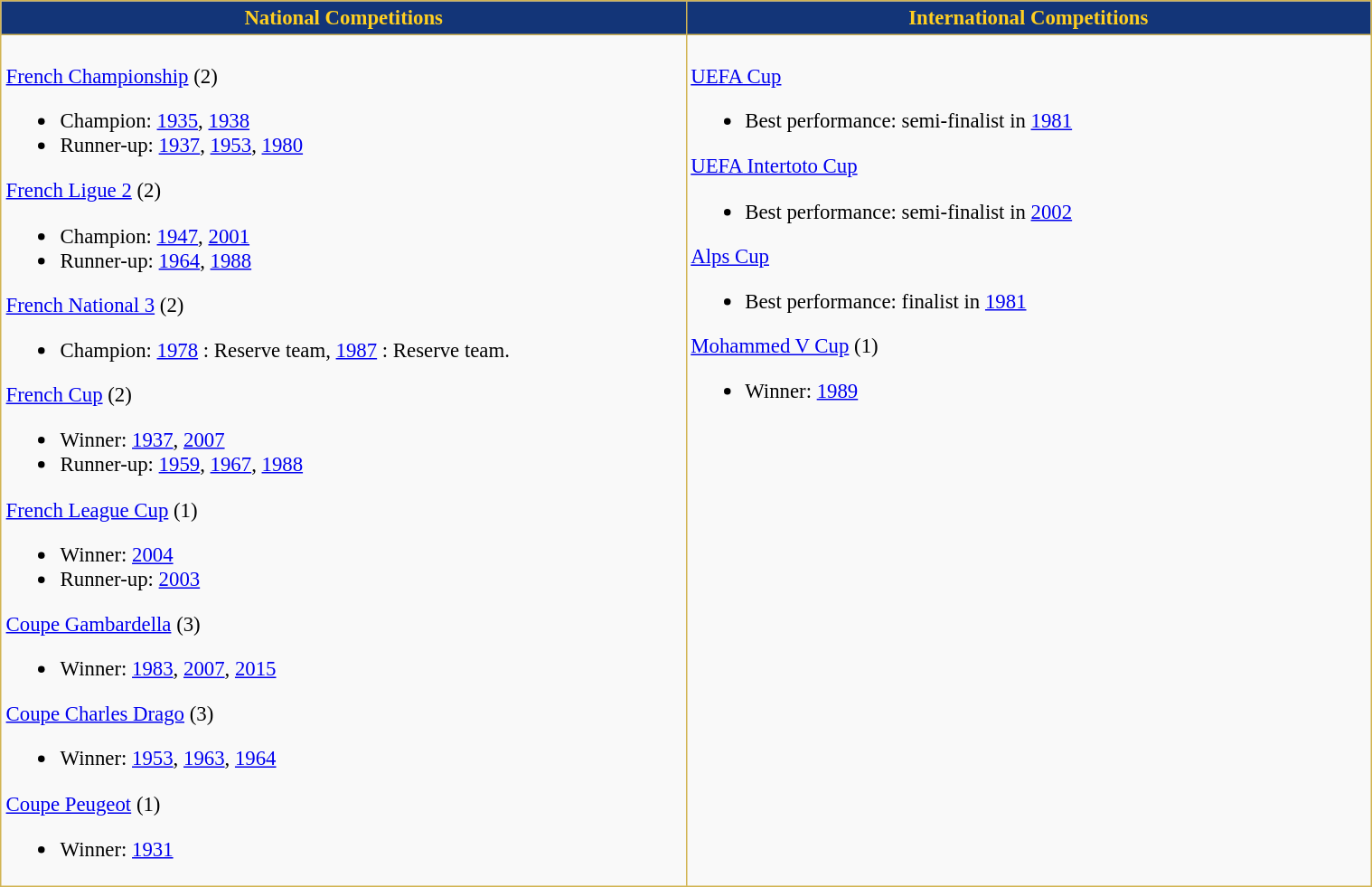<table cellpadding="3" style="font-size:95%; background-color:#F9F9F9; border:solid 1px #D2B453; border-collapse: collapse; margin-top:6px; margin-bottom:6px;" cellspacing="1" border="1" align=center width="80%">
<tr>
<td width="50%" bgcolor="#133578" style="color:#FFCF21;" align=center><strong>National Competitions</strong></td>
<td width="50%" bgcolor="#133578" style="color:#FFCF21;" align=center><strong>International Competitions</strong></td>
</tr>
<tr>
<td valign="top"><br><a href='#'>French Championship</a> (2)<ul><li>Champion: <a href='#'>1935</a>, <a href='#'>1938</a></li><li>Runner-up: <a href='#'>1937</a>, <a href='#'>1953</a>, <a href='#'>1980</a></li></ul><a href='#'>French Ligue 2</a> (2)<ul><li>Champion: <a href='#'>1947</a>, <a href='#'>2001</a></li><li>Runner-up: <a href='#'>1964</a>, <a href='#'>1988</a></li></ul><a href='#'>French National 3</a> (2)<ul><li>Champion: <a href='#'>1978</a> : Reserve team, <a href='#'>1987</a> : Reserve team.</li></ul><a href='#'>French Cup</a> (2)<ul><li>Winner: <a href='#'>1937</a>, <a href='#'>2007</a></li><li>Runner-up: <a href='#'>1959</a>, <a href='#'>1967</a>, <a href='#'>1988</a></li></ul><a href='#'>French League Cup</a> (1)<ul><li>Winner: <a href='#'>2004</a></li><li>Runner-up: <a href='#'>2003</a></li></ul><a href='#'>Coupe Gambardella</a> (3)<ul><li>Winner: <a href='#'>1983</a>, <a href='#'>2007</a>, <a href='#'>2015</a></li></ul><a href='#'>Coupe Charles Drago</a> (3)<ul><li>Winner: <a href='#'>1953</a>, <a href='#'>1963</a>, <a href='#'>1964</a></li></ul><a href='#'>Coupe Peugeot</a> (1)<ul><li>Winner: <a href='#'>1931</a></li></ul></td>
<td valign="top"><br><a href='#'>UEFA Cup</a><ul><li>Best performance: semi-finalist in <a href='#'>1981</a></li></ul><a href='#'>UEFA Intertoto Cup</a><ul><li>Best performance: semi-finalist in <a href='#'>2002</a></li></ul><a href='#'>Alps Cup</a><ul><li>Best performance: finalist in <a href='#'>1981</a></li></ul><a href='#'>Mohammed V Cup</a> (1)<ul><li>Winner: <a href='#'>1989</a></li></ul></td>
</tr>
</table>
